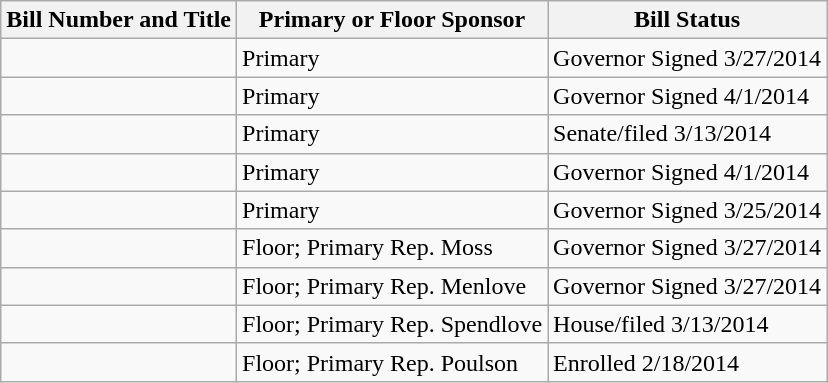<table class="wikitable">
<tr>
<th>Bill Number and Title</th>
<th>Primary or Floor Sponsor</th>
<th>Bill Status</th>
</tr>
<tr>
<td></td>
<td>Primary</td>
<td>Governor Signed 3/27/2014</td>
</tr>
<tr>
<td></td>
<td>Primary</td>
<td>Governor Signed 4/1/2014</td>
</tr>
<tr>
<td></td>
<td>Primary</td>
<td>Senate/filed 3/13/2014</td>
</tr>
<tr>
<td></td>
<td>Primary</td>
<td>Governor Signed 4/1/2014</td>
</tr>
<tr>
<td></td>
<td>Primary</td>
<td>Governor Signed 3/25/2014</td>
</tr>
<tr>
<td></td>
<td>Floor; Primary Rep. Moss</td>
<td>Governor Signed 3/27/2014</td>
</tr>
<tr>
<td></td>
<td>Floor; Primary Rep. Menlove</td>
<td>Governor Signed 3/27/2014</td>
</tr>
<tr>
<td></td>
<td>Floor; Primary Rep. Spendlove</td>
<td>House/filed 3/13/2014</td>
</tr>
<tr>
<td></td>
<td>Floor; Primary Rep. Poulson</td>
<td>Enrolled 2/18/2014</td>
</tr>
</table>
